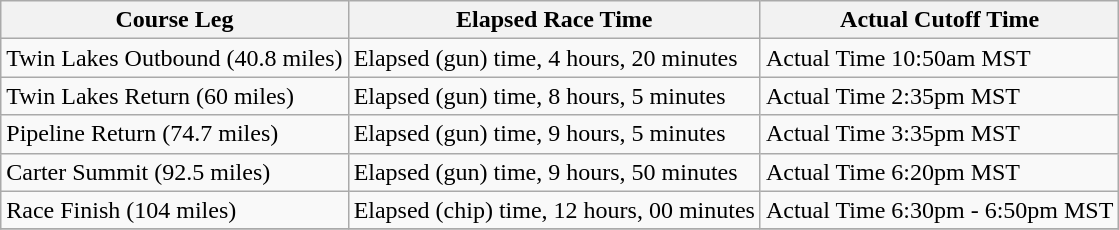<table class="wikitable sortable" width:33%">
<tr>
<th>Course Leg</th>
<th>Elapsed Race Time</th>
<th>Actual Cutoff Time</th>
</tr>
<tr>
<td>Twin Lakes Outbound (40.8 miles)</td>
<td>Elapsed (gun) time, 4 hours, 20 minutes</td>
<td>Actual Time 10:50am MST</td>
</tr>
<tr>
<td>Twin Lakes Return (60 miles)</td>
<td>Elapsed (gun) time, 8 hours, 5 minutes</td>
<td>Actual Time 2:35pm MST</td>
</tr>
<tr>
<td>Pipeline Return (74.7 miles)</td>
<td>Elapsed (gun) time, 9 hours, 5 minutes</td>
<td>Actual Time 3:35pm MST</td>
</tr>
<tr>
<td>Carter Summit (92.5 miles)</td>
<td>Elapsed (gun) time, 9 hours, 50 minutes</td>
<td>Actual Time 6:20pm MST</td>
</tr>
<tr>
<td>Race Finish (104 miles)</td>
<td>Elapsed (chip) time, 12 hours, 00 minutes</td>
<td>Actual Time 6:30pm - 6:50pm MST</td>
</tr>
<tr>
</tr>
</table>
